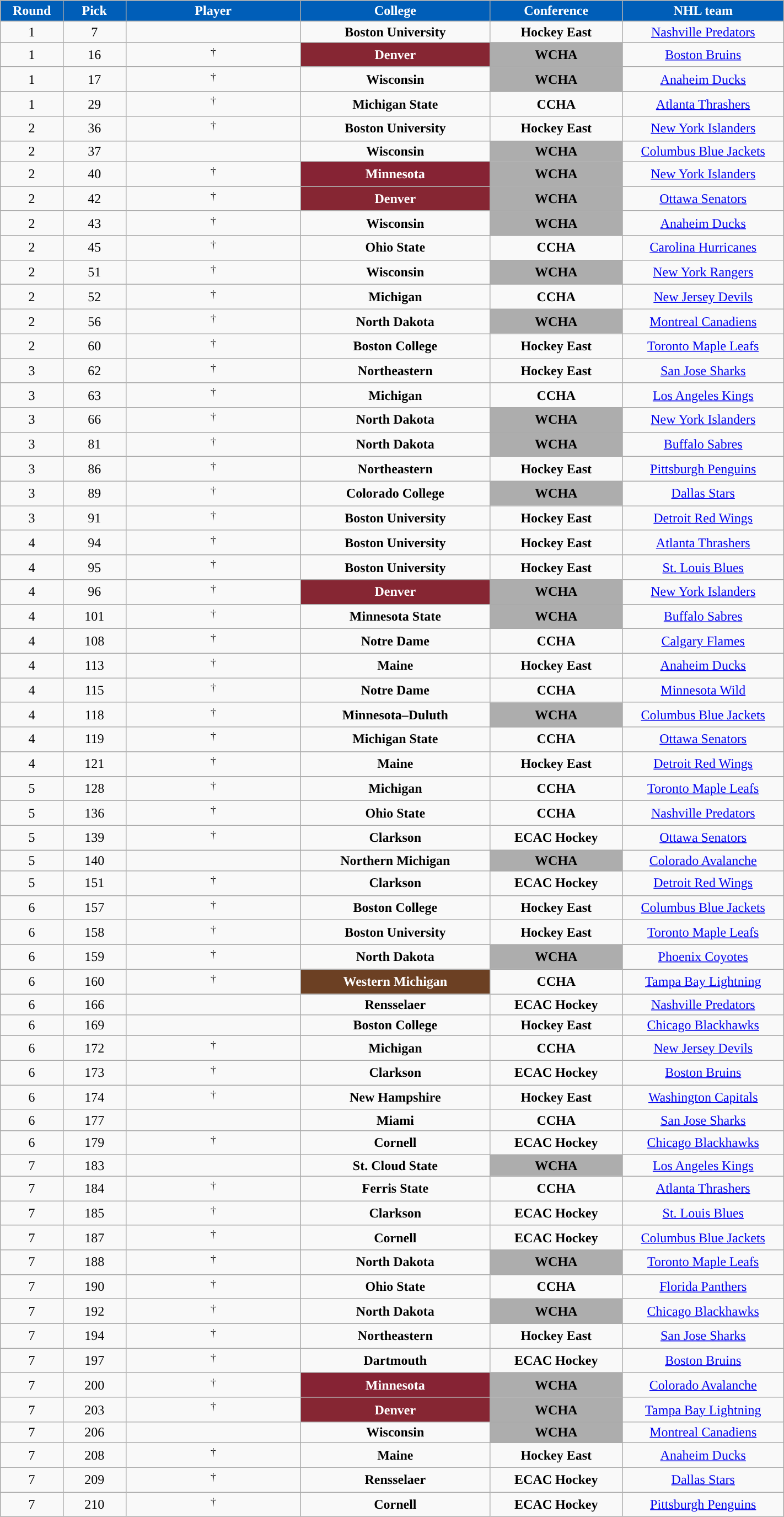<table class="wikitable sortable" width="75%">
<tr>
<th style="color:white; background-color:#005EB8; width: 4em;">Round</th>
<th style="color:white; background-color:#005EB8; width: 4em;">Pick</th>
<th style="color:white; background-color:#005EB8; width: 12em;">Player</th>
<th style="color:white; background-color:#005EB8; width: 13em;">College</th>
<th style="color:white; background-color:#005EB8; width: 9em;">Conference</th>
<th style="color:white; background-color:#005EB8; width: 11em;">NHL team</th>
</tr>
<tr align="center" bgcolor="">
<td>1</td>
<td>7</td>
<td></td>
<td><strong>Boston University</strong></td>
<td><strong>Hockey East</strong></td>
<td><a href='#'>Nashville Predators</a></td>
</tr>
<tr align="center" bgcolor="">
<td>1</td>
<td>16</td>
<td> <sup>†</sup></td>
<td style="color:white; background:#862633; "><strong>Denver</strong></td>
<td style="color:black; background:#ADADAD; "><strong>WCHA</strong></td>
<td><a href='#'>Boston Bruins</a></td>
</tr>
<tr align="center" bgcolor="">
<td>1</td>
<td>17</td>
<td> <sup>†</sup></td>
<td><strong>Wisconsin</strong></td>
<td style="color:black; background:#ADADAD; "><strong>WCHA</strong></td>
<td><a href='#'>Anaheim Ducks</a></td>
</tr>
<tr align="center" bgcolor="">
<td>1</td>
<td>29</td>
<td> <sup>†</sup></td>
<td><strong>Michigan State</strong></td>
<td><strong>CCHA</strong></td>
<td><a href='#'>Atlanta Thrashers</a></td>
</tr>
<tr align="center" bgcolor="">
<td>2</td>
<td>36</td>
<td> <sup>†</sup></td>
<td><strong>Boston University</strong></td>
<td><strong>Hockey East</strong></td>
<td><a href='#'>New York Islanders</a></td>
</tr>
<tr align="center" bgcolor="">
<td>2</td>
<td>37</td>
<td></td>
<td><strong>Wisconsin</strong></td>
<td style="color:black; background:#ADADAD; "><strong>WCHA</strong></td>
<td><a href='#'>Columbus Blue Jackets</a></td>
</tr>
<tr align="center" bgcolor="">
<td>2</td>
<td>40</td>
<td> <sup>†</sup></td>
<td style="color:white; background:#862334; "><strong>Minnesota</strong></td>
<td style="color:black; background:#ADADAD; "><strong>WCHA</strong></td>
<td><a href='#'>New York Islanders</a></td>
</tr>
<tr align="center" bgcolor="">
<td>2</td>
<td>42</td>
<td> <sup>†</sup></td>
<td style="color:white; background:#862633; "><strong>Denver</strong></td>
<td style="color:black; background:#ADADAD; "><strong>WCHA</strong></td>
<td><a href='#'>Ottawa Senators</a></td>
</tr>
<tr align="center" bgcolor="">
<td>2</td>
<td>43</td>
<td> <sup>†</sup></td>
<td><strong>Wisconsin</strong></td>
<td style="color:black; background:#ADADAD; "><strong>WCHA</strong></td>
<td><a href='#'>Anaheim Ducks</a></td>
</tr>
<tr align="center" bgcolor="">
<td>2</td>
<td>45</td>
<td> <sup>†</sup></td>
<td><strong>Ohio State</strong></td>
<td><strong>CCHA</strong></td>
<td><a href='#'>Carolina Hurricanes</a></td>
</tr>
<tr align="center" bgcolor="">
<td>2</td>
<td>51</td>
<td> <sup>†</sup></td>
<td><strong>Wisconsin</strong></td>
<td style="color:black; background:#ADADAD; "><strong>WCHA</strong></td>
<td><a href='#'>New York Rangers</a></td>
</tr>
<tr align="center" bgcolor="">
<td>2</td>
<td>52</td>
<td> <sup>†</sup></td>
<td><strong>Michigan</strong></td>
<td><strong>CCHA</strong></td>
<td><a href='#'>New Jersey Devils</a></td>
</tr>
<tr align="center" bgcolor="">
<td>2</td>
<td>56</td>
<td> <sup>†</sup></td>
<td><strong>North Dakota</strong></td>
<td style="color:black; background:#ADADAD; "><strong>WCHA</strong></td>
<td><a href='#'>Montreal Canadiens</a></td>
</tr>
<tr align="center" bgcolor="">
<td>2</td>
<td>60</td>
<td> <sup>†</sup></td>
<td><strong>Boston College</strong></td>
<td><strong>Hockey East</strong></td>
<td><a href='#'>Toronto Maple Leafs</a></td>
</tr>
<tr align="center" bgcolor="">
<td>3</td>
<td>62</td>
<td> <sup>†</sup></td>
<td><strong>Northeastern</strong></td>
<td><strong>Hockey East</strong></td>
<td><a href='#'>San Jose Sharks</a></td>
</tr>
<tr align="center" bgcolor="">
<td>3</td>
<td>63</td>
<td> <sup>†</sup></td>
<td><strong>Michigan</strong></td>
<td><strong>CCHA</strong></td>
<td><a href='#'>Los Angeles Kings</a></td>
</tr>
<tr align="center" bgcolor="">
<td>3</td>
<td>66</td>
<td> <sup>†</sup></td>
<td><strong>North Dakota</strong></td>
<td style="color:black; background:#ADADAD; "><strong>WCHA</strong></td>
<td><a href='#'>New York Islanders</a></td>
</tr>
<tr align="center" bgcolor="">
<td>3</td>
<td>81</td>
<td> <sup>†</sup></td>
<td><strong>North Dakota</strong></td>
<td style="color:black; background:#ADADAD; "><strong>WCHA</strong></td>
<td><a href='#'>Buffalo Sabres</a></td>
</tr>
<tr align="center" bgcolor="">
<td>3</td>
<td>86</td>
<td> <sup>†</sup></td>
<td><strong>Northeastern</strong></td>
<td><strong>Hockey East</strong></td>
<td><a href='#'>Pittsburgh Penguins</a></td>
</tr>
<tr align="center" bgcolor="">
<td>3</td>
<td>89</td>
<td> <sup>†</sup></td>
<td><strong>Colorado College</strong></td>
<td style="color:black; background:#ADADAD; "><strong>WCHA</strong></td>
<td><a href='#'>Dallas Stars</a></td>
</tr>
<tr align="center" bgcolor="">
<td>3</td>
<td>91</td>
<td> <sup>†</sup></td>
<td><strong>Boston University</strong></td>
<td><strong>Hockey East</strong></td>
<td><a href='#'>Detroit Red Wings</a></td>
</tr>
<tr align="center" bgcolor="">
<td>4</td>
<td>94</td>
<td> <sup>†</sup></td>
<td><strong>Boston University</strong></td>
<td><strong>Hockey East</strong></td>
<td><a href='#'>Atlanta Thrashers</a></td>
</tr>
<tr align="center" bgcolor="">
<td>4</td>
<td>95</td>
<td> <sup>†</sup></td>
<td><strong>Boston University</strong></td>
<td><strong>Hockey East</strong></td>
<td><a href='#'>St. Louis Blues</a></td>
</tr>
<tr align="center" bgcolor="">
<td>4</td>
<td>96</td>
<td> <sup>†</sup></td>
<td style="color:white; background:#862633; "><strong>Denver</strong></td>
<td style="color:black; background:#ADADAD; "><strong>WCHA</strong></td>
<td><a href='#'>New York Islanders</a></td>
</tr>
<tr align="center" bgcolor="">
<td>4</td>
<td>101</td>
<td> <sup>†</sup></td>
<td><strong>Minnesota State</strong></td>
<td style="color:black; background:#ADADAD; "><strong>WCHA</strong></td>
<td><a href='#'>Buffalo Sabres</a></td>
</tr>
<tr align="center" bgcolor="">
<td>4</td>
<td>108</td>
<td> <sup>†</sup></td>
<td><strong>Notre Dame</strong></td>
<td><strong>CCHA</strong></td>
<td><a href='#'>Calgary Flames</a></td>
</tr>
<tr align="center" bgcolor="">
<td>4</td>
<td>113</td>
<td> <sup>†</sup></td>
<td><strong>Maine</strong></td>
<td><strong>Hockey East</strong></td>
<td><a href='#'>Anaheim Ducks</a></td>
</tr>
<tr align="center" bgcolor="">
<td>4</td>
<td>115</td>
<td> <sup>†</sup></td>
<td><strong>Notre Dame</strong></td>
<td><strong>CCHA</strong></td>
<td><a href='#'>Minnesota Wild</a></td>
</tr>
<tr align="center" bgcolor="">
<td>4</td>
<td>118</td>
<td> <sup>†</sup></td>
<td><strong>Minnesota–Duluth</strong></td>
<td style="color:black; background:#ADADAD; "><strong>WCHA</strong></td>
<td><a href='#'>Columbus Blue Jackets</a></td>
</tr>
<tr align="center" bgcolor="">
<td>4</td>
<td>119</td>
<td> <sup>†</sup></td>
<td><strong>Michigan State</strong></td>
<td><strong>CCHA</strong></td>
<td><a href='#'>Ottawa Senators</a></td>
</tr>
<tr align="center" bgcolor="">
<td>4</td>
<td>121</td>
<td> <sup>†</sup></td>
<td><strong>Maine</strong></td>
<td><strong>Hockey East</strong></td>
<td><a href='#'>Detroit Red Wings</a></td>
</tr>
<tr align="center" bgcolor="">
<td>5</td>
<td>128</td>
<td> <sup>†</sup></td>
<td><strong>Michigan</strong></td>
<td><strong>CCHA</strong></td>
<td><a href='#'>Toronto Maple Leafs</a></td>
</tr>
<tr align="center" bgcolor="">
<td>5</td>
<td>136</td>
<td> <sup>†</sup></td>
<td><strong>Ohio State</strong></td>
<td><strong>CCHA</strong></td>
<td><a href='#'>Nashville Predators</a></td>
</tr>
<tr align="center" bgcolor="">
<td>5</td>
<td>139</td>
<td> <sup>†</sup></td>
<td><strong>Clarkson</strong></td>
<td><strong>ECAC Hockey</strong></td>
<td><a href='#'>Ottawa Senators</a></td>
</tr>
<tr align="center" bgcolor="">
<td>5</td>
<td>140</td>
<td></td>
<td><strong>Northern Michigan</strong></td>
<td style="color:black; background:#ADADAD; "><strong>WCHA</strong></td>
<td><a href='#'>Colorado Avalanche</a></td>
</tr>
<tr align="center" bgcolor="">
<td>5</td>
<td>151</td>
<td> <sup>†</sup></td>
<td><strong>Clarkson</strong></td>
<td><strong>ECAC Hockey</strong></td>
<td><a href='#'>Detroit Red Wings</a></td>
</tr>
<tr align="center" bgcolor="">
<td>6</td>
<td>157</td>
<td> <sup>†</sup></td>
<td><strong>Boston College</strong></td>
<td><strong>Hockey East</strong></td>
<td><a href='#'>Columbus Blue Jackets</a></td>
</tr>
<tr align="center" bgcolor="">
<td>6</td>
<td>158</td>
<td> <sup>†</sup></td>
<td><strong>Boston University</strong></td>
<td><strong>Hockey East</strong></td>
<td><a href='#'>Toronto Maple Leafs</a></td>
</tr>
<tr align="center" bgcolor="">
<td>6</td>
<td>159</td>
<td> <sup>†</sup></td>
<td><strong>North Dakota</strong></td>
<td style="color:black; background:#ADADAD; "><strong>WCHA</strong></td>
<td><a href='#'>Phoenix Coyotes</a></td>
</tr>
<tr align="center" bgcolor="">
<td>6</td>
<td>160</td>
<td> <sup>†</sup></td>
<td style="color:white; background:#6C4023; "><strong>Western Michigan</strong></td>
<td><strong>CCHA</strong></td>
<td><a href='#'>Tampa Bay Lightning</a></td>
</tr>
<tr align="center" bgcolor="">
<td>6</td>
<td>166</td>
<td></td>
<td><strong>Rensselaer</strong></td>
<td><strong>ECAC Hockey</strong></td>
<td><a href='#'>Nashville Predators</a></td>
</tr>
<tr align="center" bgcolor="">
<td>6</td>
<td>169</td>
<td></td>
<td><strong>Boston College</strong></td>
<td><strong>Hockey East</strong></td>
<td><a href='#'>Chicago Blackhawks</a></td>
</tr>
<tr align="center" bgcolor="">
<td>6</td>
<td>172</td>
<td> <sup>†</sup></td>
<td><strong>Michigan</strong></td>
<td><strong>CCHA</strong></td>
<td><a href='#'>New Jersey Devils</a></td>
</tr>
<tr align="center" bgcolor="">
<td>6</td>
<td>173</td>
<td> <sup>†</sup></td>
<td><strong>Clarkson</strong></td>
<td><strong>ECAC Hockey</strong></td>
<td><a href='#'>Boston Bruins</a></td>
</tr>
<tr align="center" bgcolor="">
<td>6</td>
<td>174</td>
<td> <sup>†</sup></td>
<td><strong>New Hampshire</strong></td>
<td><strong>Hockey East</strong></td>
<td><a href='#'>Washington Capitals</a></td>
</tr>
<tr align="center" bgcolor="">
<td>6</td>
<td>177</td>
<td></td>
<td><strong>Miami</strong></td>
<td><strong>CCHA</strong></td>
<td><a href='#'>San Jose Sharks</a></td>
</tr>
<tr align="center" bgcolor="">
<td>6</td>
<td>179</td>
<td> <sup>†</sup></td>
<td><strong>Cornell</strong></td>
<td><strong>ECAC Hockey</strong></td>
<td><a href='#'>Chicago Blackhawks</a></td>
</tr>
<tr align="center" bgcolor="">
<td>7</td>
<td>183</td>
<td></td>
<td><strong>St. Cloud State</strong></td>
<td style="color:black; background:#ADADAD; "><strong>WCHA</strong></td>
<td><a href='#'>Los Angeles Kings</a></td>
</tr>
<tr align="center" bgcolor="">
<td>7</td>
<td>184</td>
<td> <sup>†</sup></td>
<td><strong>Ferris State</strong></td>
<td><strong>CCHA</strong></td>
<td><a href='#'>Atlanta Thrashers</a></td>
</tr>
<tr align="center" bgcolor="">
<td>7</td>
<td>185</td>
<td> <sup>†</sup></td>
<td><strong>Clarkson</strong></td>
<td><strong>ECAC Hockey</strong></td>
<td><a href='#'>St. Louis Blues</a></td>
</tr>
<tr align="center" bgcolor="">
<td>7</td>
<td>187</td>
<td> <sup>†</sup></td>
<td><strong>Cornell</strong></td>
<td><strong>ECAC Hockey</strong></td>
<td><a href='#'>Columbus Blue Jackets</a></td>
</tr>
<tr align="center" bgcolor="">
<td>7</td>
<td>188</td>
<td> <sup>†</sup></td>
<td><strong>North Dakota</strong></td>
<td style="color:black; background:#ADADAD; "><strong>WCHA</strong></td>
<td><a href='#'>Toronto Maple Leafs</a></td>
</tr>
<tr align="center" bgcolor="">
<td>7</td>
<td>190</td>
<td> <sup>†</sup></td>
<td><strong>Ohio State</strong></td>
<td><strong>CCHA</strong></td>
<td><a href='#'>Florida Panthers</a></td>
</tr>
<tr align="center" bgcolor="">
<td>7</td>
<td>192</td>
<td> <sup>†</sup></td>
<td><strong>North Dakota</strong></td>
<td style="color:black; background:#ADADAD; "><strong>WCHA</strong></td>
<td><a href='#'>Chicago Blackhawks</a></td>
</tr>
<tr align="center" bgcolor="">
<td>7</td>
<td>194</td>
<td> <sup>†</sup></td>
<td><strong>Northeastern</strong></td>
<td><strong>Hockey East</strong></td>
<td><a href='#'>San Jose Sharks</a></td>
</tr>
<tr align="center" bgcolor="">
<td>7</td>
<td>197</td>
<td> <sup>†</sup></td>
<td><strong>Dartmouth</strong></td>
<td><strong>ECAC Hockey</strong></td>
<td><a href='#'>Boston Bruins</a></td>
</tr>
<tr align="center" bgcolor="">
<td>7</td>
<td>200</td>
<td> <sup>†</sup></td>
<td style="color:white; background:#862334; "><strong>Minnesota</strong></td>
<td style="color:black; background:#ADADAD; "><strong>WCHA</strong></td>
<td><a href='#'>Colorado Avalanche</a></td>
</tr>
<tr align="center" bgcolor="">
<td>7</td>
<td>203</td>
<td> <sup>†</sup></td>
<td style="color:white; background:#862633; "><strong>Denver</strong></td>
<td style="color:black; background:#ADADAD; "><strong>WCHA</strong></td>
<td><a href='#'>Tampa Bay Lightning</a></td>
</tr>
<tr align="center" bgcolor="">
<td>7</td>
<td>206</td>
<td></td>
<td><strong>Wisconsin</strong></td>
<td style="color:black; background:#ADADAD; "><strong>WCHA</strong></td>
<td><a href='#'>Montreal Canadiens</a></td>
</tr>
<tr align="center" bgcolor="">
<td>7</td>
<td>208</td>
<td> <sup>†</sup></td>
<td><strong>Maine</strong></td>
<td><strong>Hockey East</strong></td>
<td><a href='#'>Anaheim Ducks</a></td>
</tr>
<tr align="center" bgcolor="">
<td>7</td>
<td>209</td>
<td> <sup>†</sup></td>
<td><strong>Rensselaer</strong></td>
<td><strong>ECAC Hockey</strong></td>
<td><a href='#'>Dallas Stars</a></td>
</tr>
<tr align="center" bgcolor="">
<td>7</td>
<td>210</td>
<td> <sup>†</sup></td>
<td><strong>Cornell</strong></td>
<td><strong>ECAC Hockey</strong></td>
<td><a href='#'>Pittsburgh Penguins</a></td>
</tr>
</table>
